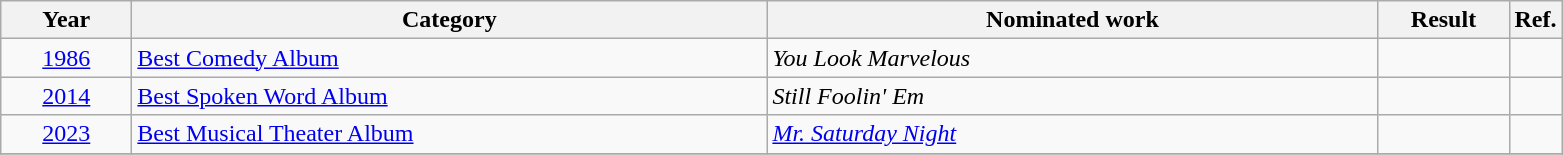<table class=wikitable>
<tr>
<th scope="col" style="width:5em;">Year</th>
<th scope="col" style="width:26em;">Category</th>
<th scope="col" style="width:25em;">Nominated work</th>
<th scope="col" style="width:5em;">Result</th>
<th>Ref.</th>
</tr>
<tr>
<td style="text-align:center;"><a href='#'>1986</a></td>
<td><a href='#'>Best Comedy Album</a></td>
<td><em>You Look Marvelous</em></td>
<td></td>
<td style="text-align:center;"></td>
</tr>
<tr>
<td style="text-align:center;"><a href='#'>2014</a></td>
<td><a href='#'>Best Spoken Word Album</a></td>
<td><em>Still Foolin' Em</em></td>
<td></td>
<td style="text-align:center;"></td>
</tr>
<tr>
<td style="text-align:center;"><a href='#'>2023</a></td>
<td><a href='#'>Best Musical Theater Album</a></td>
<td><em><a href='#'>Mr. Saturday Night</a></em></td>
<td></td>
<td style="text-align:center;"></td>
</tr>
<tr>
</tr>
</table>
